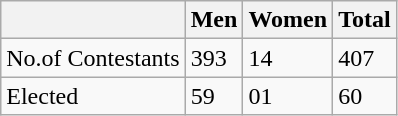<table class="wikitable">
<tr>
<th></th>
<th>Men</th>
<th>Women</th>
<th>Total</th>
</tr>
<tr>
<td>No.of Contestants</td>
<td>393</td>
<td>14</td>
<td>407</td>
</tr>
<tr>
<td>Elected</td>
<td>59</td>
<td>01</td>
<td>60</td>
</tr>
</table>
